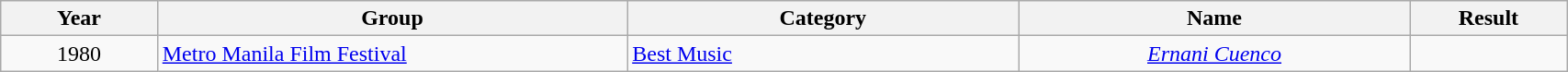<table | width="90%" class="wikitable sortable">
<tr>
<th width="10%">Year</th>
<th width="30%">Group</th>
<th width="25%">Category</th>
<th width="25%">Name</th>
<th width="10%">Result</th>
</tr>
<tr>
<td rowspan="1" align="center">1980</td>
<td rowspan="1" align="left"><a href='#'>Metro Manila Film Festival</a></td>
<td align="left"><a href='#'>Best Music</a></td>
<td align="center"><em><a href='#'>Ernani Cuenco</a></em></td>
<td></td>
</tr>
</table>
